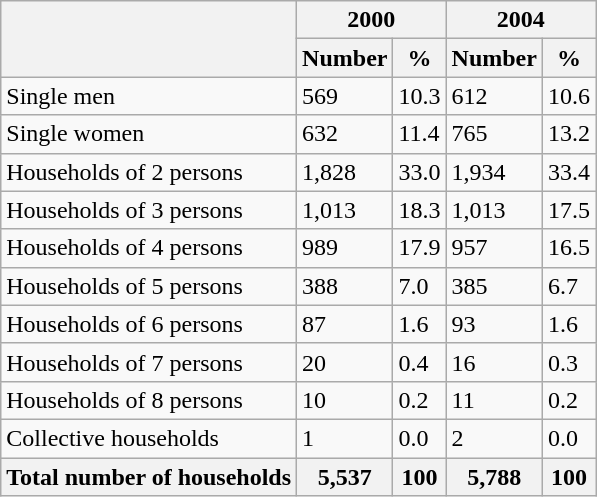<table class="wikitable">
<tr>
<th rowspan=2></th>
<th colspan=2>2000</th>
<th colspan=2>2004</th>
</tr>
<tr>
<th>Number</th>
<th>%</th>
<th>Number</th>
<th>%</th>
</tr>
<tr>
<td>Single men</td>
<td>569</td>
<td>10.3</td>
<td>612</td>
<td>10.6</td>
</tr>
<tr>
<td>Single women</td>
<td>632</td>
<td>11.4</td>
<td>765</td>
<td>13.2</td>
</tr>
<tr>
<td>Households of 2 persons</td>
<td>1,828</td>
<td>33.0</td>
<td>1,934</td>
<td>33.4</td>
</tr>
<tr>
<td>Households of 3 persons</td>
<td>1,013</td>
<td>18.3</td>
<td>1,013</td>
<td>17.5</td>
</tr>
<tr>
<td>Households of 4 persons</td>
<td>989</td>
<td>17.9</td>
<td>957</td>
<td>16.5</td>
</tr>
<tr>
<td>Households of 5 persons</td>
<td>388</td>
<td>7.0</td>
<td>385</td>
<td>6.7</td>
</tr>
<tr>
<td>Households of 6 persons</td>
<td>87</td>
<td>1.6</td>
<td>93</td>
<td>1.6</td>
</tr>
<tr>
<td>Households of 7 persons</td>
<td>20</td>
<td>0.4</td>
<td>16</td>
<td>0.3</td>
</tr>
<tr>
<td>Households of 8 persons</td>
<td>10</td>
<td>0.2</td>
<td>11</td>
<td>0.2</td>
</tr>
<tr>
<td>Collective households</td>
<td>1</td>
<td>0.0</td>
<td>2</td>
<td>0.0</td>
</tr>
<tr>
<th>Total number of households</th>
<th>5,537</th>
<th>100</th>
<th>5,788</th>
<th>100</th>
</tr>
</table>
